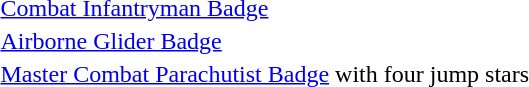<table>
<tr>
<td> <a href='#'>Combat Infantryman Badge</a></td>
</tr>
<tr>
<td> <a href='#'>Airborne Glider Badge</a></td>
</tr>
<tr>
<td> <a href='#'>Master Combat Parachutist Badge</a> with four jump stars</td>
</tr>
</table>
